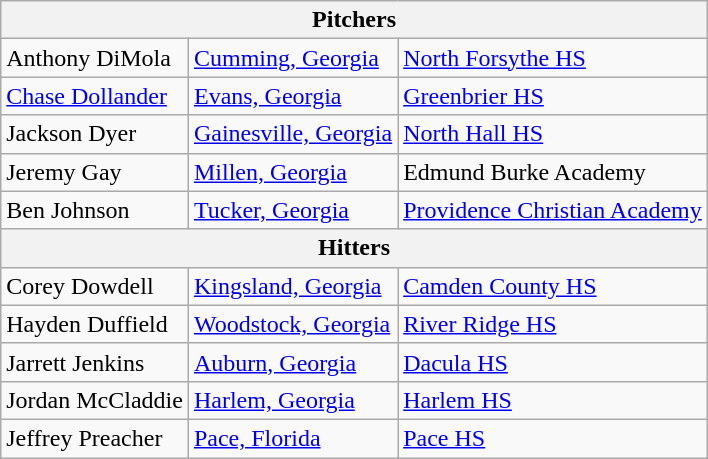<table class="wikitable">
<tr>
<th colspan=3>Pitchers</th>
</tr>
<tr>
<td>Anthony DiMola</td>
<td><a href='#'>Cumming, Georgia</a></td>
<td><a href='#'>North Forsythe HS</a></td>
</tr>
<tr>
<td><a href='#'>Chase Dollander</a></td>
<td><a href='#'>Evans, Georgia</a></td>
<td><a href='#'>Greenbrier HS</a></td>
</tr>
<tr>
<td>Jackson Dyer</td>
<td><a href='#'>Gainesville, Georgia</a></td>
<td><a href='#'>North Hall HS</a></td>
</tr>
<tr>
<td>Jeremy Gay</td>
<td><a href='#'>Millen, Georgia</a></td>
<td>Edmund Burke Academy</td>
</tr>
<tr>
<td>Ben Johnson</td>
<td><a href='#'>Tucker, Georgia</a></td>
<td><a href='#'>Providence Christian Academy</a></td>
</tr>
<tr>
<th colspan=3>Hitters</th>
</tr>
<tr>
<td>Corey Dowdell</td>
<td><a href='#'>Kingsland, Georgia</a></td>
<td><a href='#'>Camden County HS</a></td>
</tr>
<tr>
<td>Hayden Duffield</td>
<td><a href='#'>Woodstock, Georgia</a></td>
<td><a href='#'>River Ridge HS</a></td>
</tr>
<tr>
<td>Jarrett Jenkins</td>
<td><a href='#'>Auburn, Georgia</a></td>
<td><a href='#'>Dacula HS</a></td>
</tr>
<tr>
<td>Jordan McCladdie</td>
<td><a href='#'>Harlem, Georgia</a></td>
<td><a href='#'>Harlem HS</a></td>
</tr>
<tr>
<td>Jeffrey Preacher</td>
<td><a href='#'>Pace, Florida</a></td>
<td><a href='#'>Pace HS</a></td>
</tr>
</table>
